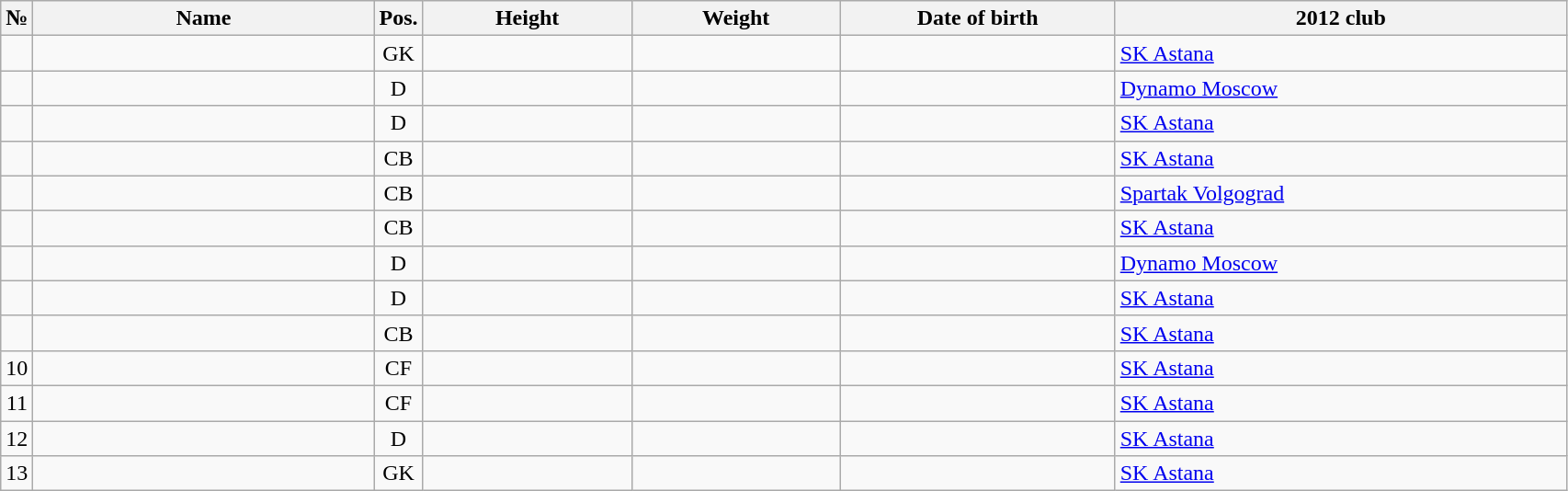<table class="wikitable sortable" style="font-size:100%; text-align:center;">
<tr>
<th>№</th>
<th style="width:15em">Name</th>
<th>Pos.</th>
<th style="width:9em">Height</th>
<th style="width:9em">Weight</th>
<th style="width:12em">Date of birth</th>
<th style="width:20em">2012 club</th>
</tr>
<tr>
<td></td>
<td style="text-align:left;"></td>
<td>GK</td>
<td></td>
<td></td>
<td style="text-align:right;"></td>
<td style="text-align:left;"> <a href='#'>SK Astana</a></td>
</tr>
<tr>
<td></td>
<td style="text-align:left;"></td>
<td>D</td>
<td></td>
<td></td>
<td style="text-align:right;"></td>
<td style="text-align:left;"> <a href='#'>Dynamo Moscow</a></td>
</tr>
<tr>
<td></td>
<td style="text-align:left;"></td>
<td>D</td>
<td></td>
<td></td>
<td style="text-align:right;"></td>
<td style="text-align:left;"> <a href='#'>SK Astana</a></td>
</tr>
<tr>
<td></td>
<td style="text-align:left;"></td>
<td>CB</td>
<td></td>
<td></td>
<td style="text-align:right;"></td>
<td style="text-align:left;"> <a href='#'>SK Astana</a></td>
</tr>
<tr>
<td></td>
<td style="text-align:left;"></td>
<td>CB</td>
<td></td>
<td></td>
<td style="text-align:right;"></td>
<td style="text-align:left;"> <a href='#'>Spartak Volgograd</a></td>
</tr>
<tr>
<td></td>
<td style="text-align:left;"></td>
<td>CB</td>
<td></td>
<td></td>
<td style="text-align:right;"></td>
<td style="text-align:left;"> <a href='#'>SK Astana</a></td>
</tr>
<tr>
<td></td>
<td style="text-align:left;"></td>
<td>D</td>
<td></td>
<td></td>
<td style="text-align:right;"></td>
<td style="text-align:left;"> <a href='#'>Dynamo Moscow</a></td>
</tr>
<tr>
<td></td>
<td style="text-align:left;"></td>
<td>D</td>
<td></td>
<td></td>
<td style="text-align:right;"></td>
<td style="text-align:left;"> <a href='#'>SK Astana</a></td>
</tr>
<tr>
<td></td>
<td style="text-align:left;"></td>
<td>CB</td>
<td></td>
<td></td>
<td style="text-align:right;"></td>
<td style="text-align:left;"> <a href='#'>SK Astana</a></td>
</tr>
<tr>
<td>10</td>
<td style="text-align:left;"></td>
<td>CF</td>
<td></td>
<td></td>
<td style="text-align:right;"></td>
<td style="text-align:left;"> <a href='#'>SK Astana</a></td>
</tr>
<tr>
<td>11</td>
<td style="text-align:left;"></td>
<td>CF</td>
<td></td>
<td></td>
<td style="text-align:right;"></td>
<td style="text-align:left;"> <a href='#'>SK Astana</a></td>
</tr>
<tr>
<td>12</td>
<td style="text-align:left;"></td>
<td>D</td>
<td></td>
<td></td>
<td style="text-align:right;"></td>
<td style="text-align:left;"> <a href='#'>SK Astana</a></td>
</tr>
<tr>
<td>13</td>
<td style="text-align:left;"></td>
<td>GK</td>
<td></td>
<td></td>
<td style="text-align:right;"></td>
<td style="text-align:left;"> <a href='#'>SK Astana</a></td>
</tr>
</table>
